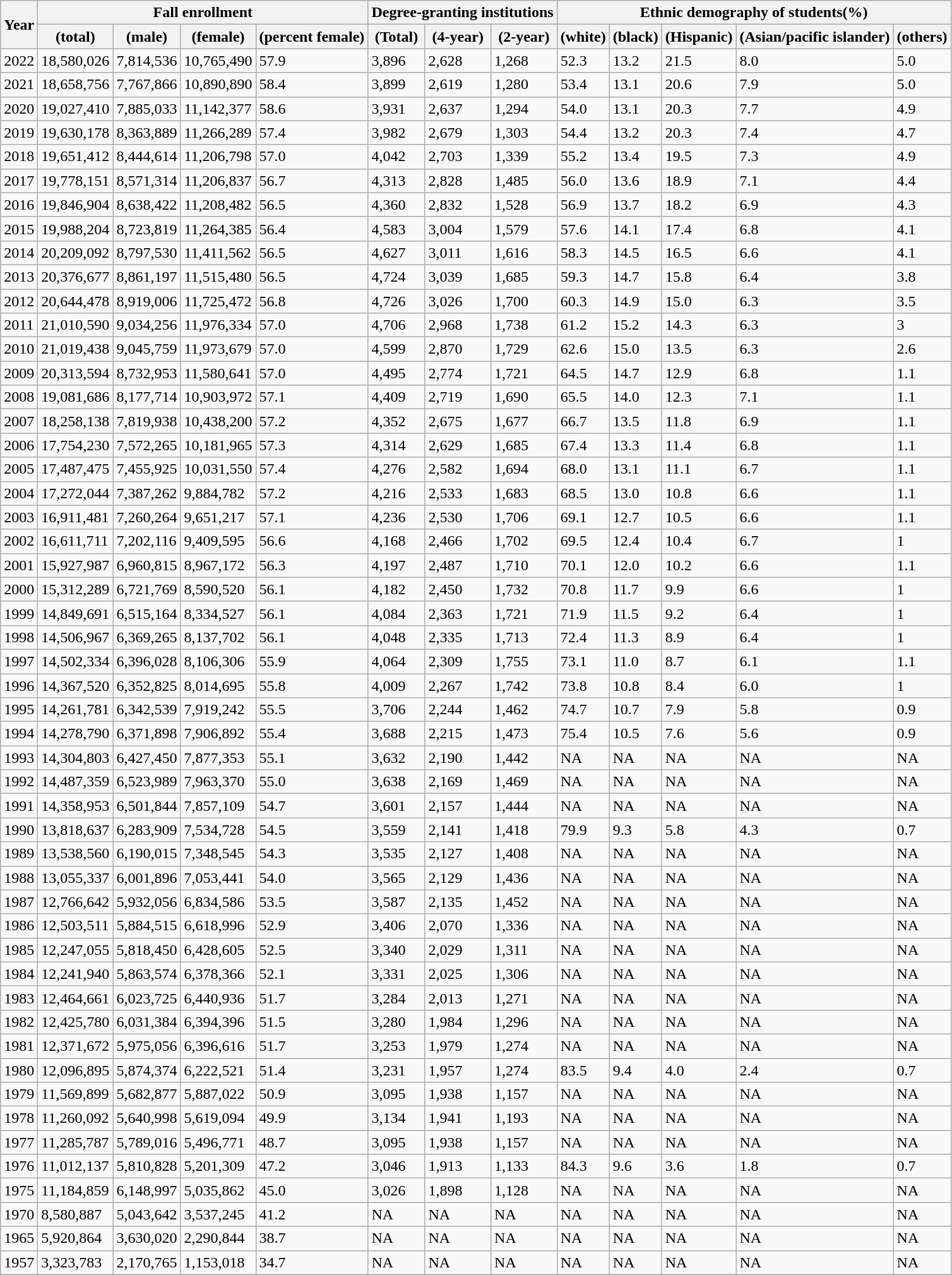<table class="wikitable sortable">
<tr>
<th rowspan=2>Year</th>
<th colspan=4>Fall enrollment</th>
<th colspan=3>Degree-granting institutions</th>
<th colspan=5>Ethnic demography of students(%)</th>
</tr>
<tr>
<th>(total)</th>
<th>(male)</th>
<th>(female)</th>
<th>(percent female)</th>
<th>(Total)</th>
<th>(4-year)</th>
<th>(2-year)</th>
<th>(white)</th>
<th>(black)</th>
<th>(Hispanic)</th>
<th>(Asian/pacific islander)</th>
<th>(others)</th>
</tr>
<tr>
<td>2022</td>
<td>18,580,026</td>
<td>7,814,536</td>
<td>10,765,490</td>
<td>57.9</td>
<td>3,896</td>
<td>2,628</td>
<td>1,268</td>
<td>52.3</td>
<td>13.2</td>
<td>21.5</td>
<td>8.0</td>
<td>5.0</td>
</tr>
<tr>
<td>2021</td>
<td>18,658,756</td>
<td>7,767,866</td>
<td>10,890,890</td>
<td>58.4</td>
<td>3,899</td>
<td>2,619</td>
<td>1,280</td>
<td>53.4</td>
<td>13.1</td>
<td>20.6</td>
<td>7.9</td>
<td>5.0</td>
</tr>
<tr>
<td>2020</td>
<td>19,027,410</td>
<td>7,885,033</td>
<td>11,142,377</td>
<td>58.6</td>
<td>3,931</td>
<td>2,637</td>
<td>1,294</td>
<td>54.0</td>
<td>13.1</td>
<td>20.3</td>
<td>7.7</td>
<td>4.9</td>
</tr>
<tr>
<td>2019</td>
<td>19,630,178</td>
<td>8,363,889</td>
<td>11,266,289</td>
<td>57.4</td>
<td>3,982</td>
<td>2,679</td>
<td>1,303</td>
<td>54.4</td>
<td>13.2</td>
<td>20.3</td>
<td>7.4</td>
<td>4.7</td>
</tr>
<tr>
<td>2018</td>
<td>19,651,412</td>
<td>8,444,614</td>
<td>11,206,798</td>
<td>57.0</td>
<td>4,042</td>
<td>2,703</td>
<td>1,339</td>
<td>55.2</td>
<td>13.4</td>
<td>19.5</td>
<td>7.3</td>
<td>4.9</td>
</tr>
<tr>
<td>2017</td>
<td>19,778,151</td>
<td>8,571,314</td>
<td>11,206,837</td>
<td>56.7</td>
<td>4,313</td>
<td>2,828</td>
<td>1,485</td>
<td>56.0</td>
<td>13.6</td>
<td>18.9</td>
<td>7.1</td>
<td>4.4</td>
</tr>
<tr>
<td>2016</td>
<td>19,846,904</td>
<td>8,638,422</td>
<td>11,208,482</td>
<td>56.5</td>
<td>4,360</td>
<td>2,832</td>
<td>1,528</td>
<td>56.9</td>
<td>13.7</td>
<td>18.2</td>
<td>6.9</td>
<td>4.3</td>
</tr>
<tr>
<td>2015</td>
<td>19,988,204</td>
<td>8,723,819</td>
<td>11,264,385</td>
<td>56.4</td>
<td>4,583</td>
<td>3,004</td>
<td>1,579</td>
<td>57.6</td>
<td>14.1</td>
<td>17.4</td>
<td>6.8</td>
<td>4.1</td>
</tr>
<tr>
<td>2014</td>
<td>20,209,092</td>
<td>8,797,530</td>
<td>11,411,562</td>
<td>56.5</td>
<td>4,627</td>
<td>3,011</td>
<td>1,616</td>
<td>58.3</td>
<td>14.5</td>
<td>16.5</td>
<td>6.6</td>
<td>4.1</td>
</tr>
<tr>
<td>2013</td>
<td>20,376,677</td>
<td>8,861,197</td>
<td>11,515,480</td>
<td>56.5</td>
<td>4,724</td>
<td>3,039</td>
<td>1,685</td>
<td>59.3</td>
<td>14.7</td>
<td>15.8</td>
<td>6.4</td>
<td>3.8</td>
</tr>
<tr>
<td>2012</td>
<td>20,644,478</td>
<td>8,919,006</td>
<td>11,725,472</td>
<td>56.8</td>
<td>4,726</td>
<td>3,026</td>
<td>1,700</td>
<td>60.3</td>
<td>14.9</td>
<td>15.0</td>
<td>6.3</td>
<td>3.5</td>
</tr>
<tr>
<td>2011</td>
<td>21,010,590</td>
<td>9,034,256</td>
<td>11,976,334</td>
<td>57.0</td>
<td>4,706</td>
<td>2,968</td>
<td>1,738</td>
<td>61.2</td>
<td>15.2</td>
<td>14.3</td>
<td>6.3</td>
<td>3</td>
</tr>
<tr>
<td>2010</td>
<td>21,019,438</td>
<td>9,045,759</td>
<td>11,973,679</td>
<td>57.0</td>
<td>4,599</td>
<td>2,870</td>
<td>1,729</td>
<td>62.6</td>
<td>15.0</td>
<td>13.5</td>
<td>6.3</td>
<td>2.6</td>
</tr>
<tr>
<td>2009</td>
<td>20,313,594</td>
<td>8,732,953</td>
<td>11,580,641</td>
<td>57.0</td>
<td>4,495</td>
<td>2,774</td>
<td>1,721</td>
<td>64.5</td>
<td>14.7</td>
<td>12.9</td>
<td>6.8</td>
<td>1.1</td>
</tr>
<tr>
<td>2008</td>
<td>19,081,686</td>
<td>8,177,714</td>
<td>10,903,972</td>
<td>57.1</td>
<td>4,409</td>
<td>2,719</td>
<td>1,690</td>
<td>65.5</td>
<td>14.0</td>
<td>12.3</td>
<td>7.1</td>
<td>1.1</td>
</tr>
<tr>
<td>2007</td>
<td>18,258,138</td>
<td>7,819,938</td>
<td>10,438,200</td>
<td>57.2</td>
<td>4,352</td>
<td>2,675</td>
<td>1,677</td>
<td>66.7</td>
<td>13.5</td>
<td>11.8</td>
<td>6.9</td>
<td>1.1</td>
</tr>
<tr>
<td>2006</td>
<td>17,754,230</td>
<td>7,572,265</td>
<td>10,181,965</td>
<td>57.3</td>
<td>4,314</td>
<td>2,629</td>
<td>1,685</td>
<td>67.4</td>
<td>13.3</td>
<td>11.4</td>
<td>6.8</td>
<td>1.1</td>
</tr>
<tr>
<td>2005</td>
<td>17,487,475</td>
<td>7,455,925</td>
<td>10,031,550</td>
<td>57.4</td>
<td>4,276</td>
<td>2,582</td>
<td>1,694</td>
<td>68.0</td>
<td>13.1</td>
<td>11.1</td>
<td>6.7</td>
<td>1.1</td>
</tr>
<tr>
<td>2004</td>
<td>17,272,044</td>
<td>7,387,262</td>
<td>9,884,782</td>
<td>57.2</td>
<td>4,216</td>
<td>2,533</td>
<td>1,683</td>
<td>68.5</td>
<td>13.0</td>
<td>10.8</td>
<td>6.6</td>
<td>1.1</td>
</tr>
<tr>
<td>2003</td>
<td>16,911,481</td>
<td>7,260,264</td>
<td>9,651,217</td>
<td>57.1</td>
<td>4,236</td>
<td>2,530</td>
<td>1,706</td>
<td>69.1</td>
<td>12.7</td>
<td>10.5</td>
<td>6.6</td>
<td>1.1</td>
</tr>
<tr>
<td>2002</td>
<td>16,611,711</td>
<td>7,202,116</td>
<td>9,409,595</td>
<td>56.6</td>
<td>4,168</td>
<td>2,466</td>
<td>1,702</td>
<td>69.5</td>
<td>12.4</td>
<td>10.4</td>
<td>6.7</td>
<td>1</td>
</tr>
<tr>
<td>2001</td>
<td>15,927,987</td>
<td>6,960,815</td>
<td>8,967,172</td>
<td>56.3</td>
<td>4,197</td>
<td>2,487</td>
<td>1,710</td>
<td>70.1</td>
<td>12.0</td>
<td>10.2</td>
<td>6.6</td>
<td>1.1</td>
</tr>
<tr>
<td>2000</td>
<td>15,312,289</td>
<td>6,721,769</td>
<td>8,590,520</td>
<td>56.1</td>
<td>4,182</td>
<td>2,450</td>
<td>1,732</td>
<td>70.8</td>
<td>11.7</td>
<td>9.9</td>
<td>6.6</td>
<td>1</td>
</tr>
<tr>
<td>1999</td>
<td>14,849,691</td>
<td>6,515,164</td>
<td>8,334,527</td>
<td>56.1</td>
<td>4,084</td>
<td>2,363</td>
<td>1,721</td>
<td>71.9</td>
<td>11.5</td>
<td>9.2</td>
<td>6.4</td>
<td>1</td>
</tr>
<tr>
<td>1998</td>
<td>14,506,967</td>
<td>6,369,265</td>
<td>8,137,702</td>
<td>56.1</td>
<td>4,048</td>
<td>2,335</td>
<td>1,713</td>
<td>72.4</td>
<td>11.3</td>
<td>8.9</td>
<td>6.4</td>
<td>1</td>
</tr>
<tr>
<td>1997</td>
<td>14,502,334</td>
<td>6,396,028</td>
<td>8,106,306</td>
<td>55.9</td>
<td>4,064</td>
<td>2,309</td>
<td>1,755</td>
<td>73.1</td>
<td>11.0</td>
<td>8.7</td>
<td>6.1</td>
<td>1.1</td>
</tr>
<tr>
<td>1996</td>
<td>14,367,520</td>
<td>6,352,825</td>
<td>8,014,695</td>
<td>55.8</td>
<td>4,009</td>
<td>2,267</td>
<td>1,742</td>
<td>73.8</td>
<td>10.8</td>
<td>8.4</td>
<td>6.0</td>
<td>1</td>
</tr>
<tr>
<td>1995</td>
<td>14,261,781</td>
<td>6,342,539</td>
<td>7,919,242</td>
<td>55.5</td>
<td>3,706</td>
<td>2,244</td>
<td>1,462</td>
<td>74.7</td>
<td>10.7</td>
<td>7.9</td>
<td>5.8</td>
<td>0.9</td>
</tr>
<tr>
<td>1994</td>
<td>14,278,790</td>
<td>6,371,898</td>
<td>7,906,892</td>
<td>55.4</td>
<td>3,688</td>
<td>2,215</td>
<td>1,473</td>
<td>75.4</td>
<td>10.5</td>
<td>7.6</td>
<td>5.6</td>
<td>0.9</td>
</tr>
<tr>
<td>1993</td>
<td>14,304,803</td>
<td>6,427,450</td>
<td>7,877,353</td>
<td>55.1</td>
<td>3,632</td>
<td>2,190</td>
<td>1,442</td>
<td>NA</td>
<td>NA</td>
<td>NA</td>
<td>NA</td>
<td>NA</td>
</tr>
<tr>
<td>1992</td>
<td>14,487,359</td>
<td>6,523,989</td>
<td>7,963,370</td>
<td>55.0</td>
<td>3,638</td>
<td>2,169</td>
<td>1,469</td>
<td>NA</td>
<td>NA</td>
<td>NA</td>
<td>NA</td>
<td>NA</td>
</tr>
<tr>
<td>1991</td>
<td>14,358,953</td>
<td>6,501,844</td>
<td>7,857,109</td>
<td>54.7</td>
<td>3,601</td>
<td>2,157</td>
<td>1,444</td>
<td>NA</td>
<td>NA</td>
<td>NA</td>
<td>NA</td>
<td>NA</td>
</tr>
<tr>
<td>1990</td>
<td>13,818,637</td>
<td>6,283,909</td>
<td>7,534,728</td>
<td>54.5</td>
<td>3,559</td>
<td>2,141</td>
<td>1,418</td>
<td>79.9</td>
<td>9.3</td>
<td>5.8</td>
<td>4.3</td>
<td>0.7</td>
</tr>
<tr>
<td>1989</td>
<td>13,538,560</td>
<td>6,190,015</td>
<td>7,348,545</td>
<td>54.3</td>
<td>3,535</td>
<td>2,127</td>
<td>1,408</td>
<td>NA</td>
<td>NA</td>
<td>NA</td>
<td>NA</td>
<td>NA</td>
</tr>
<tr>
<td>1988</td>
<td>13,055,337</td>
<td>6,001,896</td>
<td>7,053,441</td>
<td>54.0</td>
<td>3,565</td>
<td>2,129</td>
<td>1,436</td>
<td>NA</td>
<td>NA</td>
<td>NA</td>
<td>NA</td>
<td>NA</td>
</tr>
<tr>
<td>1987</td>
<td>12,766,642</td>
<td>5,932,056</td>
<td>6,834,586</td>
<td>53.5</td>
<td>3,587</td>
<td>2,135</td>
<td>1,452</td>
<td>NA</td>
<td>NA</td>
<td>NA</td>
<td>NA</td>
<td>NA</td>
</tr>
<tr>
<td>1986</td>
<td>12,503,511</td>
<td>5,884,515</td>
<td>6,618,996</td>
<td>52.9</td>
<td>3,406</td>
<td>2,070</td>
<td>1,336</td>
<td>NA</td>
<td>NA</td>
<td>NA</td>
<td>NA</td>
<td>NA</td>
</tr>
<tr>
<td>1985</td>
<td>12,247,055</td>
<td>5,818,450</td>
<td>6,428,605</td>
<td>52.5</td>
<td>3,340</td>
<td>2,029</td>
<td>1,311</td>
<td>NA</td>
<td>NA</td>
<td>NA</td>
<td>NA</td>
<td>NA</td>
</tr>
<tr>
<td>1984</td>
<td>12,241,940</td>
<td>5,863,574</td>
<td>6,378,366</td>
<td>52.1</td>
<td>3,331</td>
<td>2,025</td>
<td>1,306</td>
<td>NA</td>
<td>NA</td>
<td>NA</td>
<td>NA</td>
<td>NA</td>
</tr>
<tr>
<td>1983</td>
<td>12,464,661</td>
<td>6,023,725</td>
<td>6,440,936</td>
<td>51.7</td>
<td>3,284</td>
<td>2,013</td>
<td>1,271</td>
<td>NA</td>
<td>NA</td>
<td>NA</td>
<td>NA</td>
<td>NA</td>
</tr>
<tr>
<td>1982</td>
<td>12,425,780</td>
<td>6,031,384</td>
<td>6,394,396</td>
<td>51.5</td>
<td>3,280</td>
<td>1,984</td>
<td>1,296</td>
<td>NA</td>
<td>NA</td>
<td>NA</td>
<td>NA</td>
<td>NA</td>
</tr>
<tr>
<td>1981</td>
<td>12,371,672</td>
<td>5,975,056</td>
<td>6,396,616</td>
<td>51.7</td>
<td>3,253</td>
<td>1,979</td>
<td>1,274</td>
<td>NA</td>
<td>NA</td>
<td>NA</td>
<td>NA</td>
<td>NA</td>
</tr>
<tr>
<td>1980</td>
<td>12,096,895</td>
<td>5,874,374</td>
<td>6,222,521</td>
<td>51.4</td>
<td>3,231</td>
<td>1,957</td>
<td>1,274</td>
<td>83.5</td>
<td>9.4</td>
<td>4.0</td>
<td>2.4</td>
<td>0.7</td>
</tr>
<tr>
<td>1979</td>
<td>11,569,899</td>
<td>5,682,877</td>
<td>5,887,022</td>
<td>50.9</td>
<td>3,095</td>
<td>1,938</td>
<td>1,157</td>
<td>NA</td>
<td>NA</td>
<td>NA</td>
<td>NA</td>
<td>NA</td>
</tr>
<tr>
<td>1978</td>
<td>11,260,092</td>
<td>5,640,998</td>
<td>5,619,094</td>
<td>49.9</td>
<td>3,134</td>
<td>1,941</td>
<td>1,193</td>
<td>NA</td>
<td>NA</td>
<td>NA</td>
<td>NA</td>
<td>NA</td>
</tr>
<tr>
<td>1977</td>
<td>11,285,787</td>
<td>5,789,016</td>
<td>5,496,771</td>
<td>48.7</td>
<td>3,095</td>
<td>1,938</td>
<td>1,157</td>
<td>NA</td>
<td>NA</td>
<td>NA</td>
<td>NA</td>
<td>NA</td>
</tr>
<tr>
<td>1976</td>
<td>11,012,137</td>
<td>5,810,828</td>
<td>5,201,309</td>
<td>47.2</td>
<td>3,046</td>
<td>1,913</td>
<td>1,133</td>
<td>84.3</td>
<td>9.6</td>
<td>3.6</td>
<td>1.8</td>
<td>0.7</td>
</tr>
<tr>
<td>1975</td>
<td>11,184,859</td>
<td>6,148,997</td>
<td>5,035,862</td>
<td>45.0</td>
<td>3,026</td>
<td>1,898</td>
<td>1,128</td>
<td>NA</td>
<td>NA</td>
<td>NA</td>
<td>NA</td>
<td>NA</td>
</tr>
<tr>
<td>1970</td>
<td>8,580,887</td>
<td>5,043,642</td>
<td>3,537,245</td>
<td>41.2</td>
<td>NA</td>
<td>NA</td>
<td>NA</td>
<td>NA</td>
<td>NA</td>
<td>NA</td>
<td>NA</td>
<td>NA</td>
</tr>
<tr>
<td>1965</td>
<td>5,920,864</td>
<td>3,630,020</td>
<td>2,290,844</td>
<td>38.7</td>
<td>NA</td>
<td>NA</td>
<td>NA</td>
<td>NA</td>
<td>NA</td>
<td>NA</td>
<td>NA</td>
<td>NA</td>
</tr>
<tr>
<td>1957</td>
<td>3,323,783</td>
<td>2,170,765</td>
<td>1,153,018</td>
<td>34.7</td>
<td>NA</td>
<td>NA</td>
<td>NA</td>
<td>NA</td>
<td>NA</td>
<td>NA</td>
<td>NA</td>
<td>NA</td>
</tr>
</table>
